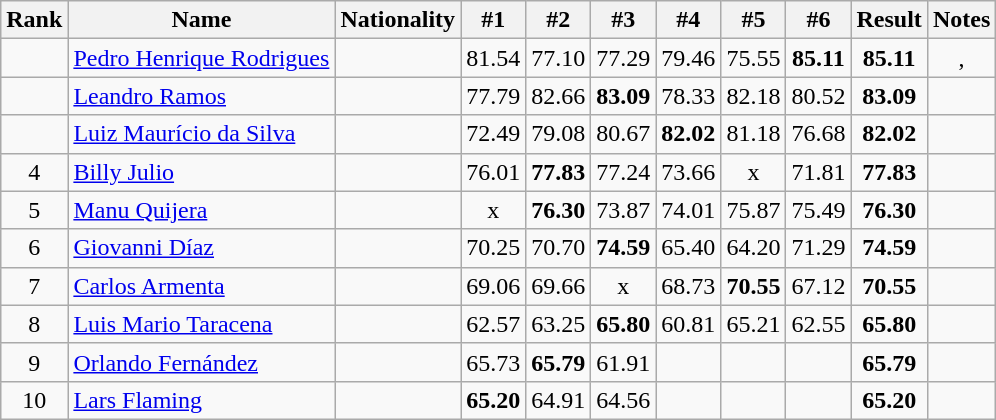<table class="wikitable sortable" style="text-align:center">
<tr>
<th>Rank</th>
<th>Name</th>
<th>Nationality</th>
<th>#1</th>
<th>#2</th>
<th>#3</th>
<th>#4</th>
<th>#5</th>
<th>#6</th>
<th>Result</th>
<th>Notes</th>
</tr>
<tr>
<td></td>
<td align=left><a href='#'>Pedro Henrique Rodrigues</a></td>
<td align=left></td>
<td>81.54</td>
<td>77.10</td>
<td>77.29</td>
<td>79.46</td>
<td>75.55</td>
<td><strong>85.11</strong></td>
<td><strong>85.11</strong></td>
<td>, </td>
</tr>
<tr>
<td></td>
<td align=left><a href='#'>Leandro Ramos</a></td>
<td align=left></td>
<td>77.79</td>
<td>82.66</td>
<td><strong>83.09</strong></td>
<td>78.33</td>
<td>82.18</td>
<td>80.52</td>
<td><strong>83.09</strong></td>
<td></td>
</tr>
<tr>
<td></td>
<td align=left><a href='#'>Luiz Maurício da Silva</a></td>
<td align=left></td>
<td>72.49</td>
<td>79.08</td>
<td>80.67</td>
<td><strong>82.02</strong></td>
<td>81.18</td>
<td>76.68</td>
<td><strong>82.02</strong></td>
<td></td>
</tr>
<tr>
<td>4</td>
<td align=left><a href='#'>Billy Julio</a></td>
<td align=left></td>
<td>76.01</td>
<td><strong>77.83</strong></td>
<td>77.24</td>
<td>73.66</td>
<td>x</td>
<td>71.81</td>
<td><strong>77.83</strong></td>
<td><strong></strong></td>
</tr>
<tr>
<td>5</td>
<td align=left><a href='#'>Manu Quijera</a></td>
<td align=left></td>
<td>x</td>
<td><strong>76.30</strong></td>
<td>73.87</td>
<td>74.01</td>
<td>75.87</td>
<td>75.49</td>
<td><strong>76.30</strong></td>
<td></td>
</tr>
<tr>
<td>6</td>
<td align=left><a href='#'>Giovanni Díaz</a></td>
<td align=left></td>
<td>70.25</td>
<td>70.70</td>
<td><strong>74.59</strong></td>
<td>65.40</td>
<td>64.20</td>
<td>71.29</td>
<td><strong>74.59</strong></td>
<td></td>
</tr>
<tr>
<td>7</td>
<td align=left><a href='#'>Carlos Armenta</a></td>
<td align=left></td>
<td>69.06</td>
<td>69.66</td>
<td>x</td>
<td>68.73</td>
<td><strong>70.55</strong></td>
<td>67.12</td>
<td><strong>70.55</strong></td>
<td></td>
</tr>
<tr>
<td>8</td>
<td align=left><a href='#'>Luis Mario Taracena</a></td>
<td align=left></td>
<td>62.57</td>
<td>63.25</td>
<td><strong>65.80</strong></td>
<td>60.81</td>
<td>65.21</td>
<td>62.55</td>
<td><strong>65.80</strong></td>
<td></td>
</tr>
<tr>
<td>9</td>
<td align=left><a href='#'>Orlando Fernández</a></td>
<td align=left></td>
<td>65.73</td>
<td><strong>65.79</strong></td>
<td>61.91</td>
<td></td>
<td></td>
<td></td>
<td><strong>65.79</strong></td>
<td></td>
</tr>
<tr>
<td>10</td>
<td align=left><a href='#'>Lars Flaming</a></td>
<td align=left></td>
<td><strong>65.20</strong></td>
<td>64.91</td>
<td>64.56</td>
<td></td>
<td></td>
<td></td>
<td><strong>65.20</strong></td>
<td></td>
</tr>
</table>
